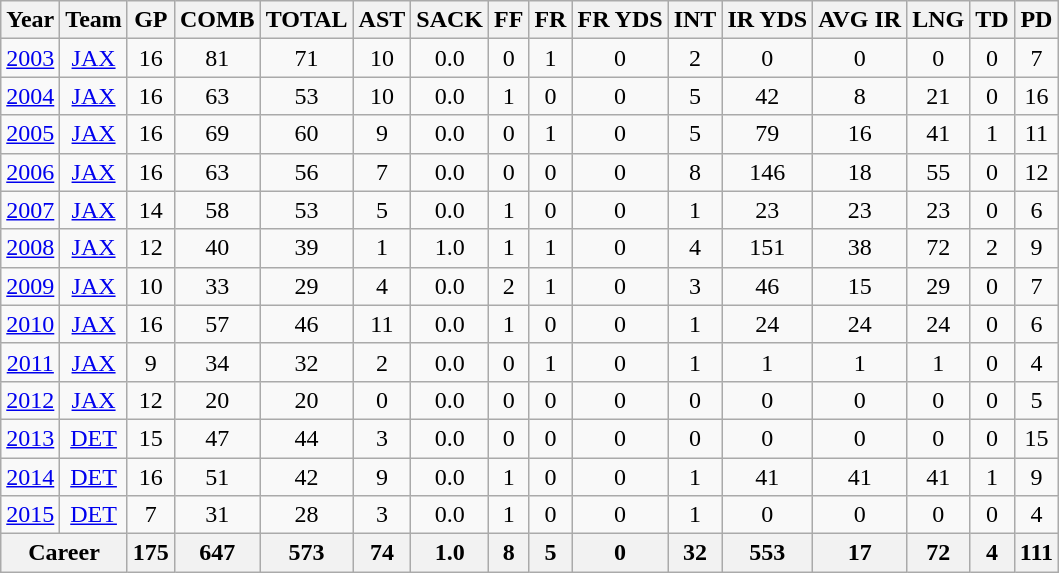<table class="wikitable" style="text-align:center">
<tr>
<th>Year</th>
<th>Team</th>
<th>GP</th>
<th>COMB</th>
<th>TOTAL</th>
<th>AST</th>
<th>SACK</th>
<th>FF</th>
<th>FR</th>
<th>FR YDS</th>
<th>INT</th>
<th>IR YDS</th>
<th>AVG IR</th>
<th>LNG</th>
<th>TD</th>
<th>PD</th>
</tr>
<tr>
<td><a href='#'>2003</a></td>
<td><a href='#'>JAX</a></td>
<td>16</td>
<td>81</td>
<td>71</td>
<td>10</td>
<td>0.0</td>
<td>0</td>
<td>1</td>
<td>0</td>
<td>2</td>
<td>0</td>
<td>0</td>
<td>0</td>
<td>0</td>
<td>7</td>
</tr>
<tr>
<td><a href='#'>2004</a></td>
<td><a href='#'>JAX</a></td>
<td>16</td>
<td>63</td>
<td>53</td>
<td>10</td>
<td>0.0</td>
<td>1</td>
<td>0</td>
<td>0</td>
<td>5</td>
<td>42</td>
<td>8</td>
<td>21</td>
<td>0</td>
<td>16</td>
</tr>
<tr>
<td><a href='#'>2005</a></td>
<td><a href='#'>JAX</a></td>
<td>16</td>
<td>69</td>
<td>60</td>
<td>9</td>
<td>0.0</td>
<td>0</td>
<td>1</td>
<td>0</td>
<td>5</td>
<td>79</td>
<td>16</td>
<td>41</td>
<td>1</td>
<td>11</td>
</tr>
<tr>
<td><a href='#'>2006</a></td>
<td><a href='#'>JAX</a></td>
<td>16</td>
<td>63</td>
<td>56</td>
<td>7</td>
<td>0.0</td>
<td>0</td>
<td>0</td>
<td>0</td>
<td>8</td>
<td>146</td>
<td>18</td>
<td>55</td>
<td>0</td>
<td>12</td>
</tr>
<tr>
<td><a href='#'>2007</a></td>
<td><a href='#'>JAX</a></td>
<td>14</td>
<td>58</td>
<td>53</td>
<td>5</td>
<td>0.0</td>
<td>1</td>
<td>0</td>
<td>0</td>
<td>1</td>
<td>23</td>
<td>23</td>
<td>23</td>
<td>0</td>
<td>6</td>
</tr>
<tr>
<td><a href='#'>2008</a></td>
<td><a href='#'>JAX</a></td>
<td>12</td>
<td>40</td>
<td>39</td>
<td>1</td>
<td>1.0</td>
<td>1</td>
<td>1</td>
<td>0</td>
<td>4</td>
<td>151</td>
<td>38</td>
<td>72</td>
<td>2</td>
<td>9</td>
</tr>
<tr>
<td><a href='#'>2009</a></td>
<td><a href='#'>JAX</a></td>
<td>10</td>
<td>33</td>
<td>29</td>
<td>4</td>
<td>0.0</td>
<td>2</td>
<td>1</td>
<td>0</td>
<td>3</td>
<td>46</td>
<td>15</td>
<td>29</td>
<td>0</td>
<td>7</td>
</tr>
<tr>
<td><a href='#'>2010</a></td>
<td><a href='#'>JAX</a></td>
<td>16</td>
<td>57</td>
<td>46</td>
<td>11</td>
<td>0.0</td>
<td>1</td>
<td>0</td>
<td>0</td>
<td>1</td>
<td>24</td>
<td>24</td>
<td>24</td>
<td>0</td>
<td>6</td>
</tr>
<tr>
<td><a href='#'>2011</a></td>
<td><a href='#'>JAX</a></td>
<td>9</td>
<td>34</td>
<td>32</td>
<td>2</td>
<td>0.0</td>
<td>0</td>
<td>1</td>
<td>0</td>
<td>1</td>
<td>1</td>
<td>1</td>
<td>1</td>
<td>0</td>
<td>4</td>
</tr>
<tr>
<td><a href='#'>2012</a></td>
<td><a href='#'>JAX</a></td>
<td>12</td>
<td>20</td>
<td>20</td>
<td>0</td>
<td>0.0</td>
<td>0</td>
<td>0</td>
<td>0</td>
<td>0</td>
<td>0</td>
<td>0</td>
<td>0</td>
<td>0</td>
<td>5</td>
</tr>
<tr>
<td><a href='#'>2013</a></td>
<td><a href='#'>DET</a></td>
<td>15</td>
<td>47</td>
<td>44</td>
<td>3</td>
<td>0.0</td>
<td>0</td>
<td>0</td>
<td>0</td>
<td>0</td>
<td>0</td>
<td>0</td>
<td>0</td>
<td>0</td>
<td>15</td>
</tr>
<tr>
<td><a href='#'>2014</a></td>
<td><a href='#'>DET</a></td>
<td>16</td>
<td>51</td>
<td>42</td>
<td>9</td>
<td>0.0</td>
<td>1</td>
<td>0</td>
<td>0</td>
<td>1</td>
<td>41</td>
<td>41</td>
<td>41</td>
<td>1</td>
<td>9</td>
</tr>
<tr>
<td><a href='#'>2015</a></td>
<td><a href='#'>DET</a></td>
<td>7</td>
<td>31</td>
<td>28</td>
<td>3</td>
<td>0.0</td>
<td>1</td>
<td>0</td>
<td>0</td>
<td>1</td>
<td>0</td>
<td>0</td>
<td>0</td>
<td>0</td>
<td>4</td>
</tr>
<tr>
<th colspan="2">Career</th>
<th>175</th>
<th>647</th>
<th>573</th>
<th>74</th>
<th>1.0</th>
<th>8</th>
<th>5</th>
<th>0</th>
<th>32</th>
<th>553</th>
<th>17</th>
<th>72</th>
<th>4</th>
<th>111</th>
</tr>
</table>
